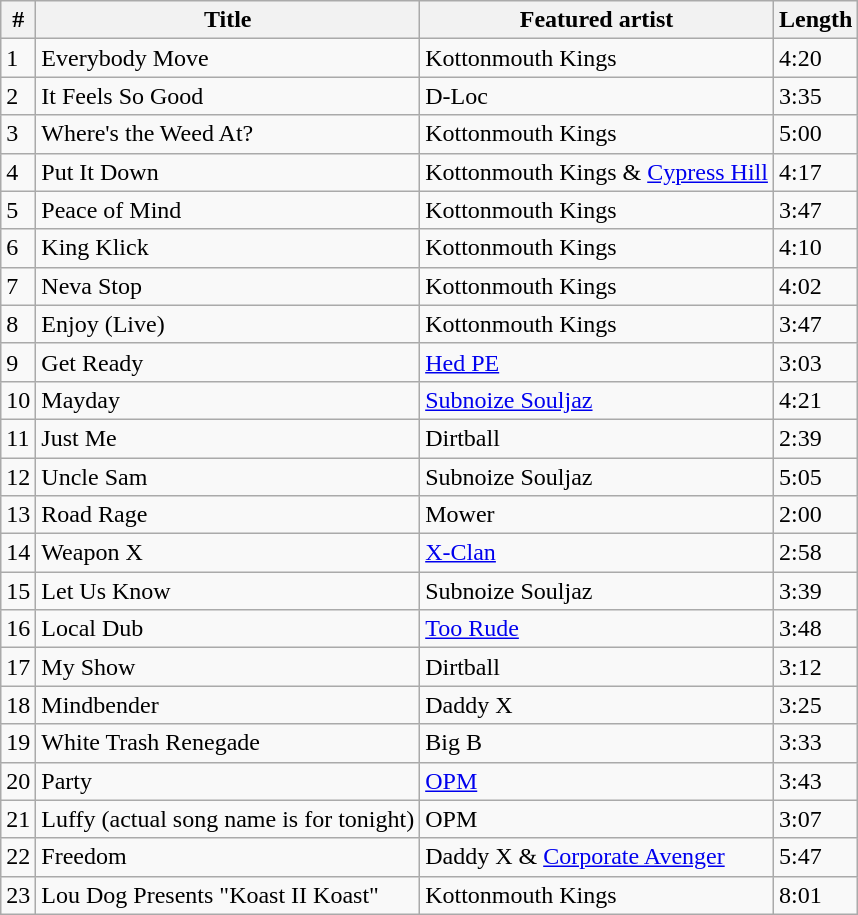<table class="wikitable">
<tr>
<th>#</th>
<th>Title</th>
<th>Featured artist</th>
<th>Length</th>
</tr>
<tr>
<td>1</td>
<td>Everybody Move</td>
<td>Kottonmouth Kings</td>
<td>4:20</td>
</tr>
<tr>
<td>2</td>
<td>It Feels So Good</td>
<td>D-Loc</td>
<td>3:35</td>
</tr>
<tr>
<td>3</td>
<td>Where's the Weed At?</td>
<td>Kottonmouth Kings</td>
<td>5:00</td>
</tr>
<tr>
<td>4</td>
<td>Put It Down</td>
<td>Kottonmouth Kings & <a href='#'>Cypress Hill</a></td>
<td>4:17</td>
</tr>
<tr>
<td>5</td>
<td>Peace of Mind</td>
<td>Kottonmouth Kings</td>
<td>3:47</td>
</tr>
<tr>
<td>6</td>
<td>King Klick</td>
<td>Kottonmouth Kings</td>
<td>4:10</td>
</tr>
<tr>
<td>7</td>
<td>Neva Stop</td>
<td>Kottonmouth Kings</td>
<td>4:02</td>
</tr>
<tr>
<td>8</td>
<td>Enjoy (Live)</td>
<td>Kottonmouth Kings</td>
<td>3:47</td>
</tr>
<tr>
<td>9</td>
<td>Get Ready</td>
<td><a href='#'>Hed PE</a></td>
<td>3:03</td>
</tr>
<tr>
<td>10</td>
<td>Mayday</td>
<td><a href='#'>Subnoize Souljaz</a></td>
<td>4:21</td>
</tr>
<tr>
<td>11</td>
<td>Just Me</td>
<td>Dirtball</td>
<td>2:39</td>
</tr>
<tr>
<td>12</td>
<td>Uncle Sam</td>
<td>Subnoize Souljaz</td>
<td>5:05</td>
</tr>
<tr>
<td>13</td>
<td>Road Rage</td>
<td>Mower</td>
<td>2:00</td>
</tr>
<tr>
<td>14</td>
<td>Weapon X</td>
<td><a href='#'>X-Clan</a></td>
<td>2:58</td>
</tr>
<tr>
<td>15</td>
<td>Let Us Know</td>
<td>Subnoize Souljaz</td>
<td>3:39</td>
</tr>
<tr>
<td>16</td>
<td>Local Dub</td>
<td><a href='#'>Too Rude</a></td>
<td>3:48</td>
</tr>
<tr>
<td>17</td>
<td>My Show</td>
<td>Dirtball</td>
<td>3:12</td>
</tr>
<tr>
<td>18</td>
<td>Mindbender</td>
<td>Daddy X</td>
<td>3:25</td>
</tr>
<tr>
<td>19</td>
<td>White Trash Renegade</td>
<td>Big B</td>
<td>3:33</td>
</tr>
<tr>
<td>20</td>
<td>Party</td>
<td><a href='#'>OPM</a></td>
<td>3:43</td>
</tr>
<tr>
<td>21</td>
<td>Luffy (actual song name is for tonight)</td>
<td>OPM</td>
<td>3:07</td>
</tr>
<tr>
<td>22</td>
<td>Freedom</td>
<td>Daddy X & <a href='#'>Corporate Avenger</a></td>
<td>5:47</td>
</tr>
<tr>
<td>23</td>
<td>Lou Dog Presents "Koast II Koast"</td>
<td>Kottonmouth Kings</td>
<td>8:01</td>
</tr>
</table>
